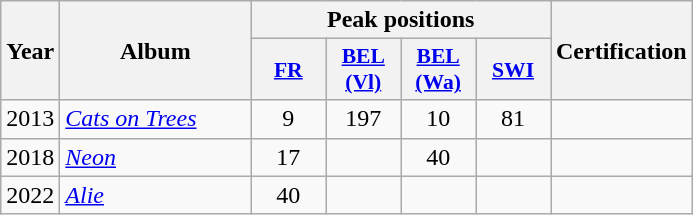<table class="wikitable">
<tr>
<th align="center" rowspan="2" width="10">Year</th>
<th align="center" rowspan="2" width="120">Album</th>
<th align="center" colspan="4" width="20">Peak positions</th>
<th align="center" rowspan="2" width="70">Certification</th>
</tr>
<tr>
<th scope="col" style="width:3em;font-size:90%;"><a href='#'>FR</a><br></th>
<th scope="col" style="width:3em;font-size:90%;"><a href='#'>BEL <br>(Vl)</a><br></th>
<th scope="col" style="width:3em;font-size:90%;"><a href='#'>BEL <br>(Wa)</a><br></th>
<th scope="col" style="width:3em;font-size:90%;"><a href='#'>SWI</a><br></th>
</tr>
<tr>
<td style="text-align:center;">2013</td>
<td><em><a href='#'>Cats on Trees</a></em></td>
<td style="text-align:center;">9</td>
<td style="text-align:center;">197</td>
<td style="text-align:center;">10</td>
<td style="text-align:center;">81</td>
<td style="text-align:center;"></td>
</tr>
<tr>
<td style="text-align:center;">2018</td>
<td><em><a href='#'>Neon</a></em></td>
<td style="text-align:center;">17</td>
<td style="text-align:center;"></td>
<td style="text-align:center;">40</td>
<td style="text-align:center;"></td>
<td style="text-align:center;"></td>
</tr>
<tr>
<td style="text-align:center;">2022</td>
<td><em><a href='#'>Alie</a></em></td>
<td style="text-align:center;">40<br></td>
<td style="text-align:center;"></td>
<td style="text-align:center;"></td>
<td style="text-align:center;"></td>
<td style="text-align:center;"></td>
</tr>
</table>
